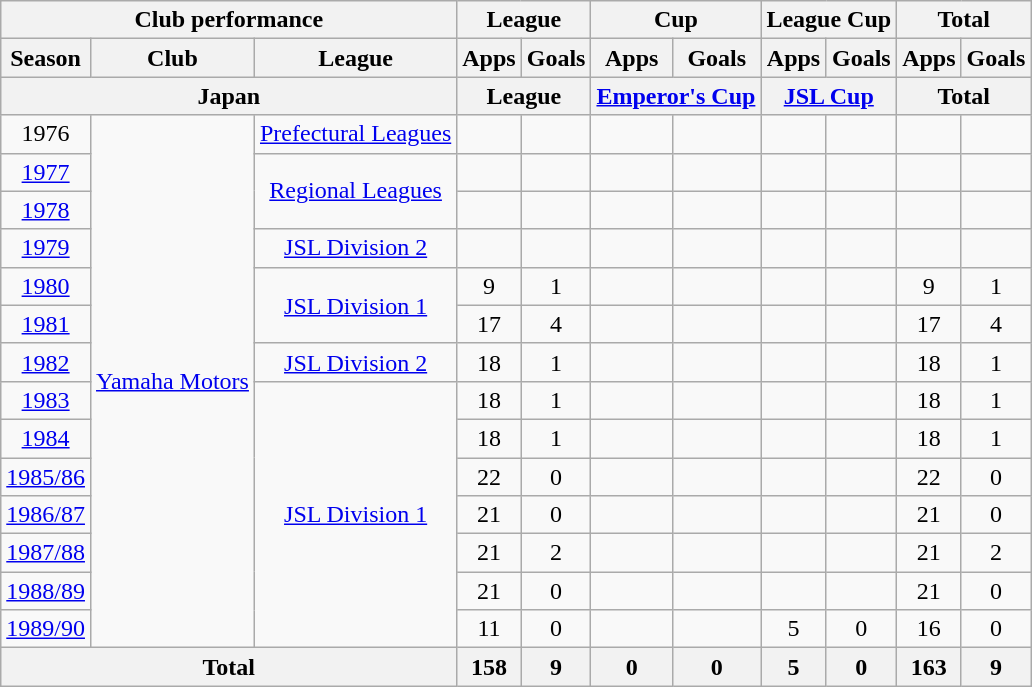<table class="wikitable" style="text-align:center;">
<tr>
<th colspan=3>Club performance</th>
<th colspan=2>League</th>
<th colspan=2>Cup</th>
<th colspan=2>League Cup</th>
<th colspan=2>Total</th>
</tr>
<tr>
<th>Season</th>
<th>Club</th>
<th>League</th>
<th>Apps</th>
<th>Goals</th>
<th>Apps</th>
<th>Goals</th>
<th>Apps</th>
<th>Goals</th>
<th>Apps</th>
<th>Goals</th>
</tr>
<tr>
<th colspan=3>Japan</th>
<th colspan=2>League</th>
<th colspan=2><a href='#'>Emperor's Cup</a></th>
<th colspan=2><a href='#'>JSL Cup</a></th>
<th colspan=2>Total</th>
</tr>
<tr>
<td>1976</td>
<td rowspan="14"><a href='#'>Yamaha Motors</a></td>
<td><a href='#'>Prefectural Leagues</a></td>
<td></td>
<td></td>
<td></td>
<td></td>
<td></td>
<td></td>
<td></td>
<td></td>
</tr>
<tr>
<td><a href='#'>1977</a></td>
<td rowspan="2"><a href='#'>Regional Leagues</a></td>
<td></td>
<td></td>
<td></td>
<td></td>
<td></td>
<td></td>
<td></td>
<td></td>
</tr>
<tr>
<td><a href='#'>1978</a></td>
<td></td>
<td></td>
<td></td>
<td></td>
<td></td>
<td></td>
<td></td>
<td></td>
</tr>
<tr>
<td><a href='#'>1979</a></td>
<td><a href='#'>JSL Division 2</a></td>
<td></td>
<td></td>
<td></td>
<td></td>
<td></td>
<td></td>
<td></td>
<td></td>
</tr>
<tr>
<td><a href='#'>1980</a></td>
<td rowspan="2"><a href='#'>JSL Division 1</a></td>
<td>9</td>
<td>1</td>
<td></td>
<td></td>
<td></td>
<td></td>
<td>9</td>
<td>1</td>
</tr>
<tr>
<td><a href='#'>1981</a></td>
<td>17</td>
<td>4</td>
<td></td>
<td></td>
<td></td>
<td></td>
<td>17</td>
<td>4</td>
</tr>
<tr>
<td><a href='#'>1982</a></td>
<td><a href='#'>JSL Division 2</a></td>
<td>18</td>
<td>1</td>
<td></td>
<td></td>
<td></td>
<td></td>
<td>18</td>
<td>1</td>
</tr>
<tr>
<td><a href='#'>1983</a></td>
<td rowspan="7"><a href='#'>JSL Division 1</a></td>
<td>18</td>
<td>1</td>
<td></td>
<td></td>
<td></td>
<td></td>
<td>18</td>
<td>1</td>
</tr>
<tr>
<td><a href='#'>1984</a></td>
<td>18</td>
<td>1</td>
<td></td>
<td></td>
<td></td>
<td></td>
<td>18</td>
<td>1</td>
</tr>
<tr>
<td><a href='#'>1985/86</a></td>
<td>22</td>
<td>0</td>
<td></td>
<td></td>
<td></td>
<td></td>
<td>22</td>
<td>0</td>
</tr>
<tr>
<td><a href='#'>1986/87</a></td>
<td>21</td>
<td>0</td>
<td></td>
<td></td>
<td></td>
<td></td>
<td>21</td>
<td>0</td>
</tr>
<tr>
<td><a href='#'>1987/88</a></td>
<td>21</td>
<td>2</td>
<td></td>
<td></td>
<td></td>
<td></td>
<td>21</td>
<td>2</td>
</tr>
<tr>
<td><a href='#'>1988/89</a></td>
<td>21</td>
<td>0</td>
<td></td>
<td></td>
<td></td>
<td></td>
<td>21</td>
<td>0</td>
</tr>
<tr>
<td><a href='#'>1989/90</a></td>
<td>11</td>
<td>0</td>
<td></td>
<td></td>
<td>5</td>
<td>0</td>
<td>16</td>
<td>0</td>
</tr>
<tr>
<th colspan=3>Total</th>
<th>158</th>
<th>9</th>
<th>0</th>
<th>0</th>
<th>5</th>
<th>0</th>
<th>163</th>
<th>9</th>
</tr>
</table>
